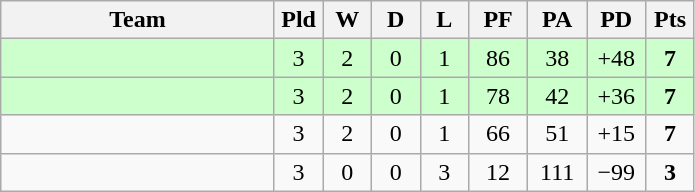<table class="wikitable" style="text-align:center;">
<tr>
<th width=175>Team</th>
<th width=25 abbr="Played">Pld</th>
<th width=25 abbr="Won">W</th>
<th width=25 abbr="Drawn">D</th>
<th width=25 abbr="Lost">L</th>
<th width=32 abbr="Points for">PF</th>
<th width=32 abbr="Points against">PA</th>
<th width=32 abbr="Points difference">PD</th>
<th width=25 abbr="Points">Pts</th>
</tr>
<tr style="background:#cfc;">
<td align=left></td>
<td>3</td>
<td>2</td>
<td>0</td>
<td>1</td>
<td>86</td>
<td>38</td>
<td>+48</td>
<td><strong>7</strong></td>
</tr>
<tr style="background:#cfc;">
<td align=left></td>
<td>3</td>
<td>2</td>
<td>0</td>
<td>1</td>
<td>78</td>
<td>42</td>
<td>+36</td>
<td><strong>7</strong></td>
</tr>
<tr>
<td align=left></td>
<td>3</td>
<td>2</td>
<td>0</td>
<td>1</td>
<td>66</td>
<td>51</td>
<td>+15</td>
<td><strong>7</strong></td>
</tr>
<tr>
<td align=left></td>
<td>3</td>
<td>0</td>
<td>0</td>
<td>3</td>
<td>12</td>
<td>111</td>
<td>−99</td>
<td><strong>3</strong></td>
</tr>
</table>
